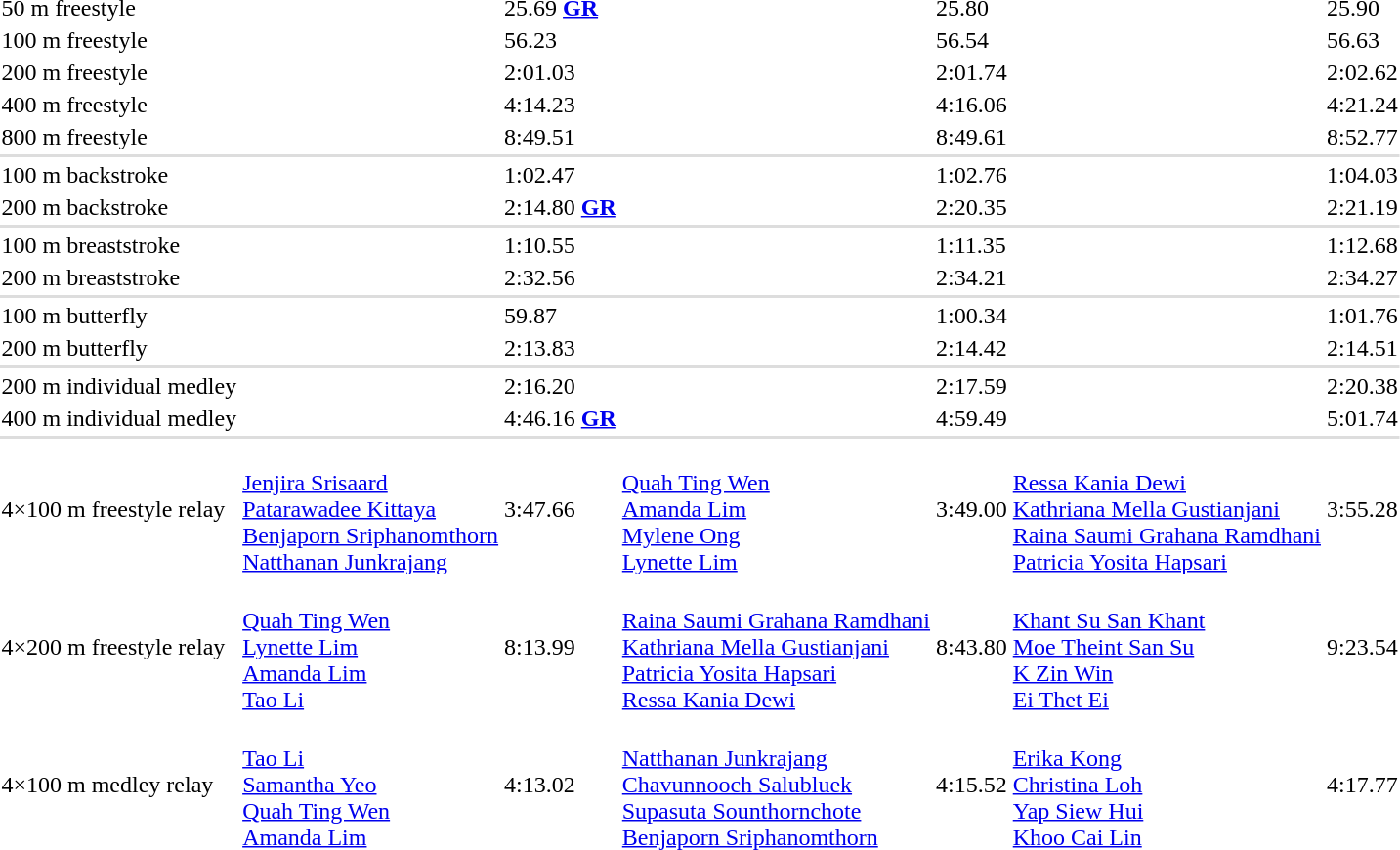<table>
<tr>
<td>50 m freestyle<br></td>
<td></td>
<td>25.69 <strong><a href='#'>GR</a></strong></td>
<td></td>
<td>25.80</td>
<td></td>
<td>25.90</td>
</tr>
<tr>
<td>100 m freestyle<br></td>
<td></td>
<td>56.23</td>
<td></td>
<td>56.54</td>
<td></td>
<td>56.63</td>
</tr>
<tr>
<td>200 m freestyle<br></td>
<td></td>
<td>2:01.03</td>
<td></td>
<td>2:01.74</td>
<td></td>
<td>2:02.62</td>
</tr>
<tr>
<td>400 m freestyle<br></td>
<td></td>
<td>4:14.23</td>
<td></td>
<td>4:16.06</td>
<td></td>
<td>4:21.24</td>
</tr>
<tr>
<td>800 m freestyle<br></td>
<td></td>
<td>8:49.51</td>
<td></td>
<td>8:49.61</td>
<td></td>
<td>8:52.77</td>
</tr>
<tr style="background:#ddd;">
<td colspan=7></td>
</tr>
<tr>
<td>100 m backstroke<br></td>
<td></td>
<td>1:02.47</td>
<td></td>
<td>1:02.76</td>
<td></td>
<td>1:04.03</td>
</tr>
<tr>
<td>200 m backstroke<br></td>
<td></td>
<td>2:14.80 <strong><a href='#'>GR</a></strong></td>
<td></td>
<td>2:20.35</td>
<td></td>
<td>2:21.19</td>
</tr>
<tr style="background:#ddd;">
<td colspan=7></td>
</tr>
<tr>
<td>100 m breaststroke<br></td>
<td></td>
<td>1:10.55</td>
<td></td>
<td>1:11.35</td>
<td></td>
<td>1:12.68</td>
</tr>
<tr>
<td>200 m breaststroke<br></td>
<td></td>
<td>2:32.56</td>
<td></td>
<td>2:34.21</td>
<td></td>
<td>2:34.27</td>
</tr>
<tr style="background:#ddd;">
<td colspan=7></td>
</tr>
<tr>
<td>100 m butterfly<br></td>
<td></td>
<td>59.87</td>
<td></td>
<td>1:00.34</td>
<td></td>
<td>1:01.76</td>
</tr>
<tr>
<td>200 m butterfly<br></td>
<td></td>
<td>2:13.83</td>
<td></td>
<td>2:14.42</td>
<td></td>
<td>2:14.51</td>
</tr>
<tr style="background:#ddd;">
<td colspan=7></td>
</tr>
<tr>
<td>200 m individual medley<br></td>
<td></td>
<td>2:16.20</td>
<td></td>
<td>2:17.59</td>
<td></td>
<td>2:20.38</td>
</tr>
<tr>
<td>400 m individual medley<br></td>
<td></td>
<td>4:46.16 <strong><a href='#'>GR</a></strong></td>
<td></td>
<td>4:59.49</td>
<td></td>
<td>5:01.74</td>
</tr>
<tr style="background:#ddd;">
<td colspan=7></td>
</tr>
<tr>
<td>4×100 m freestyle relay<br></td>
<td><br><a href='#'>Jenjira Srisaard</a><br><a href='#'>Patarawadee Kittaya</a><br><a href='#'>Benjaporn Sriphanomthorn</a><br><a href='#'>Natthanan Junkrajang</a></td>
<td>3:47.66</td>
<td><br><a href='#'>Quah Ting Wen</a><br><a href='#'>Amanda Lim</a><br><a href='#'>Mylene Ong</a><br><a href='#'>Lynette Lim</a></td>
<td>3:49.00</td>
<td><br><a href='#'>Ressa Kania Dewi</a><br><a href='#'>Kathriana Mella Gustianjani</a><br><a href='#'>Raina Saumi Grahana Ramdhani</a><br><a href='#'>Patricia Yosita Hapsari</a></td>
<td>3:55.28</td>
</tr>
<tr>
<td>4×200 m freestyle relay<br></td>
<td><br><a href='#'>Quah Ting Wen</a><br><a href='#'>Lynette Lim</a><br><a href='#'>Amanda Lim</a><br><a href='#'>Tao Li</a></td>
<td>8:13.99</td>
<td><br><a href='#'>Raina Saumi Grahana Ramdhani</a><br><a href='#'>Kathriana Mella Gustianjani</a><br><a href='#'>Patricia Yosita Hapsari</a><br><a href='#'>Ressa Kania Dewi</a></td>
<td>8:43.80</td>
<td><br><a href='#'>Khant Su San Khant</a><br><a href='#'>Moe Theint San Su</a><br><a href='#'>K Zin Win</a><br><a href='#'>Ei Thet Ei</a></td>
<td>9:23.54</td>
</tr>
<tr>
<td>4×100 m medley relay<br></td>
<td><br><a href='#'>Tao Li</a><br><a href='#'>Samantha Yeo</a><br><a href='#'>Quah Ting Wen</a><br><a href='#'>Amanda Lim</a></td>
<td>4:13.02</td>
<td><br><a href='#'>Natthanan Junkrajang</a><br><a href='#'>Chavunnooch Salubluek</a><br><a href='#'>Supasuta Sounthornchote</a><br><a href='#'>Benjaporn Sriphanomthorn</a></td>
<td>4:15.52</td>
<td><br><a href='#'>Erika Kong</a><br><a href='#'>Christina Loh</a><br><a href='#'>Yap Siew Hui</a><br><a href='#'>Khoo Cai Lin</a></td>
<td>4:17.77</td>
</tr>
</table>
